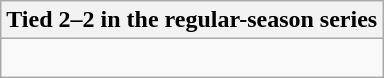<table class="wikitable collapsible collapsed">
<tr>
<th>Tied 2–2 in the regular-season series</th>
</tr>
<tr>
<td><br>


</td>
</tr>
</table>
